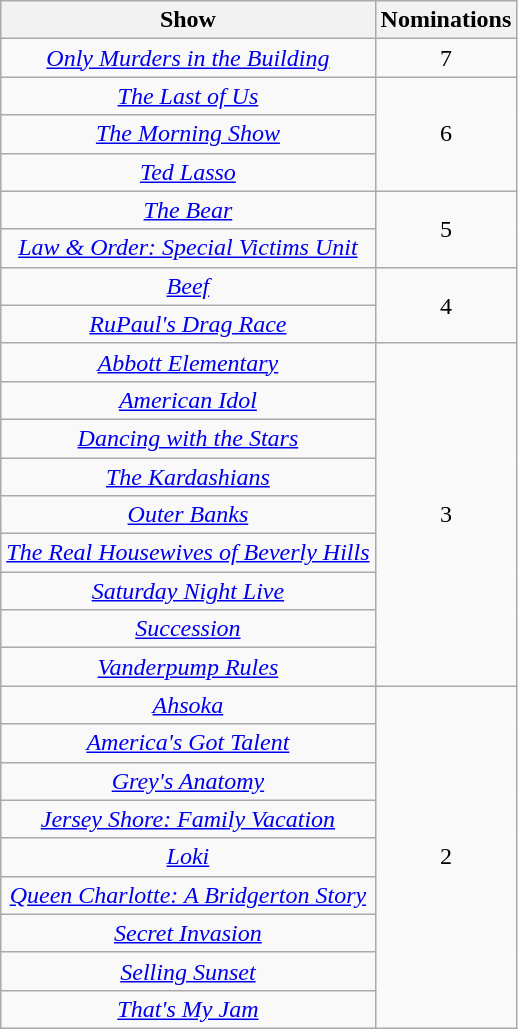<table class="wikitable">
<tr>
<th>Show</th>
<th>Nominations</th>
</tr>
<tr style="text-align:center">
<td><em><a href='#'>Only Murders in the Building</a></em></td>
<td>7</td>
</tr>
<tr style="text-align:center">
<td><em><a href='#'>The Last of Us</a></em></td>
<td rowspan="3">6</td>
</tr>
<tr style="text-align:center">
<td><em><a href='#'>The Morning Show</a></em></td>
</tr>
<tr style="text-align:center">
<td><em><a href='#'>Ted Lasso</a></em></td>
</tr>
<tr style="text-align:center">
<td><em><a href='#'>The Bear</a></em></td>
<td rowspan="2">5</td>
</tr>
<tr style="text-align:center">
<td><em><a href='#'>Law & Order: Special Victims Unit</a></em></td>
</tr>
<tr style="text-align:center">
<td><em><a href='#'>Beef</a></em></td>
<td rowspan="2">4</td>
</tr>
<tr style="text-align:center">
<td><em><a href='#'>RuPaul's Drag Race</a></em></td>
</tr>
<tr style="text-align:center">
<td><em><a href='#'>Abbott Elementary</a></em></td>
<td rowspan="9">3</td>
</tr>
<tr style="text-align:center">
<td><em><a href='#'>American Idol</a></em></td>
</tr>
<tr style="text-align:center">
<td><em><a href='#'>Dancing with the Stars</a></em></td>
</tr>
<tr style="text-align:center">
<td><em><a href='#'>The Kardashians</a></em></td>
</tr>
<tr style="text-align:center">
<td><em><a href='#'>Outer Banks</a></em></td>
</tr>
<tr style="text-align:center">
<td><em><a href='#'>The Real Housewives of Beverly Hills</a></em></td>
</tr>
<tr style="text-align:center">
<td><em><a href='#'>Saturday Night Live</a></em></td>
</tr>
<tr style="text-align:center">
<td><em><a href='#'>Succession</a></em></td>
</tr>
<tr style="text-align:center">
<td><em><a href='#'>Vanderpump Rules</a></em></td>
</tr>
<tr style="text-align:center">
<td><em><a href='#'>Ahsoka</a></em></td>
<td rowspan="10">2</td>
</tr>
<tr style="text-align:center">
<td><em><a href='#'>America's Got Talent</a></em></td>
</tr>
<tr style="text-align:center">
<td><em><a href='#'>Grey's Anatomy</a></em></td>
</tr>
<tr style="text-align:center">
<td><em><a href='#'>Jersey Shore: Family Vacation</a></em></td>
</tr>
<tr style="text-align:center">
<td><em><a href='#'>Loki</a></em></td>
</tr>
<tr style="text-align:center">
<td><em><a href='#'>Queen Charlotte: A Bridgerton Story</a></em></td>
</tr>
<tr style="text-align:center">
<td><em><a href='#'>Secret Invasion</a></em></td>
</tr>
<tr style="text-align:center">
<td><em><a href='#'>Selling Sunset</a></em></td>
</tr>
<tr style="text-align:center">
<td><em><a href='#'>That's My Jam</a></em></td>
</tr>
</table>
